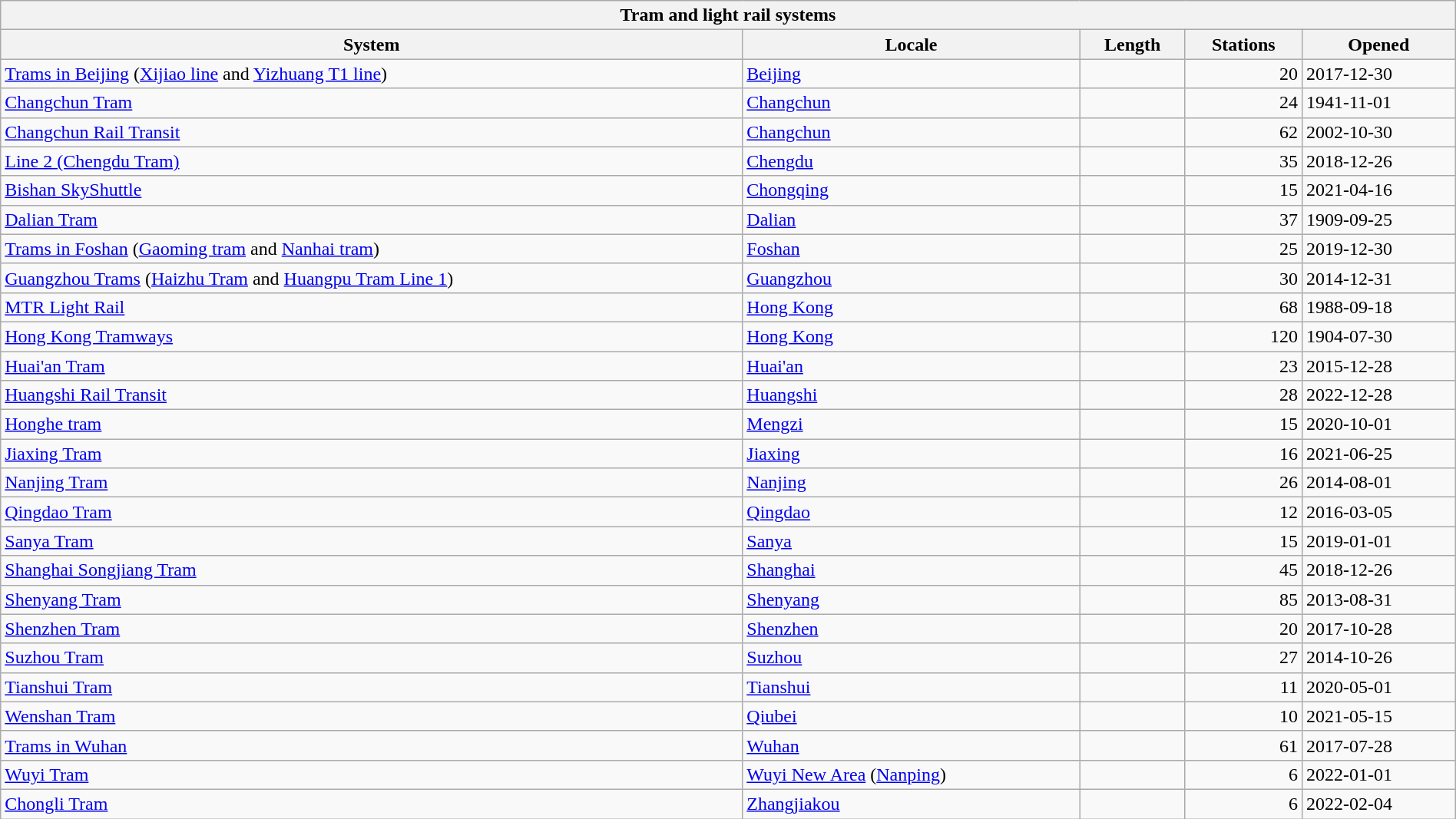<table class="wikitable sortable collapsible" style="width:100%">
<tr>
<th colspan="9">Tram and light rail systems</th>
</tr>
<tr>
<th scope="col">System</th>
<th scope="col">Locale</th>
<th scope="col">Length</th>
<th scope="col">Stations</th>
<th scope="col">Opened</th>
</tr>
<tr>
<td><a href='#'>Trams in Beijing</a> (<a href='#'>Xijiao line</a> and <a href='#'>Yizhuang T1 line</a>)</td>
<td><a href='#'>Beijing</a></td>
<td style="text-align:left"></td>
<td style="text-align:right">20</td>
<td style="text-align:left">2017-12-30</td>
</tr>
<tr>
<td><a href='#'>Changchun Tram</a></td>
<td><a href='#'>Changchun</a></td>
<td style="text-align:left"></td>
<td style="text-align:right">24</td>
<td style="text-align:left">1941-11-01</td>
</tr>
<tr>
<td><a href='#'>Changchun Rail Transit</a></td>
<td><a href='#'>Changchun</a></td>
<td style="text-align:left"></td>
<td style="text-align:right">62</td>
<td style="text-align:left">2002-10-30</td>
</tr>
<tr>
<td><a href='#'>Line 2 (Chengdu Tram)</a></td>
<td><a href='#'>Chengdu</a></td>
<td style="text-align:left"></td>
<td style="text-align:right">35</td>
<td style="text-align:left">2018-12-26</td>
</tr>
<tr>
<td><a href='#'>Bishan SkyShuttle</a></td>
<td><a href='#'>Chongqing</a></td>
<td style="text-align:left"></td>
<td style="text-align:right">15</td>
<td style="text-align:left">2021-04-16</td>
</tr>
<tr>
<td><a href='#'>Dalian Tram</a></td>
<td><a href='#'>Dalian</a></td>
<td style="text-align:left"></td>
<td style="text-align:right">37</td>
<td style="text-align:left">1909-09-25</td>
</tr>
<tr>
<td><a href='#'>Trams in Foshan</a> (<a href='#'>Gaoming tram</a> and <a href='#'>Nanhai tram</a>)</td>
<td><a href='#'>Foshan</a></td>
<td style="text-align:left"></td>
<td style="text-align:right">25</td>
<td style="text-align:left">2019-12-30</td>
</tr>
<tr>
<td><a href='#'>Guangzhou Trams</a> (<a href='#'>Haizhu Tram</a> and <a href='#'>Huangpu Tram Line 1</a>)</td>
<td><a href='#'>Guangzhou</a></td>
<td style="text-align:left"></td>
<td style="text-align:right">30</td>
<td style="text-align:left">2014-12-31</td>
</tr>
<tr>
<td><a href='#'>MTR Light Rail</a></td>
<td><a href='#'>Hong Kong</a></td>
<td style="text-align:left"></td>
<td style="text-align:right">68</td>
<td style="text-align:left">1988-09-18</td>
</tr>
<tr>
<td><a href='#'>Hong Kong Tramways</a></td>
<td><a href='#'>Hong Kong</a></td>
<td style="text-align:left"></td>
<td style="text-align:right">120</td>
<td style="text-align:left">1904-07-30</td>
</tr>
<tr>
<td><a href='#'>Huai'an Tram</a></td>
<td><a href='#'>Huai'an</a></td>
<td style="text-align:left"></td>
<td style="text-align:right">23</td>
<td style="text-align:left">2015-12-28</td>
</tr>
<tr>
<td><a href='#'>Huangshi Rail Transit</a></td>
<td><a href='#'>Huangshi</a></td>
<td style="text-align:left"></td>
<td style="text-align:right">28</td>
<td style="text-align:left">2022-12-28</td>
</tr>
<tr>
<td><a href='#'>Honghe tram</a></td>
<td><a href='#'>Mengzi</a></td>
<td style="text-align:left"></td>
<td style="text-align:right">15</td>
<td style="text-align:left">2020-10-01</td>
</tr>
<tr>
<td><a href='#'>Jiaxing Tram</a></td>
<td><a href='#'>Jiaxing</a></td>
<td style="text-align:left"></td>
<td style="text-align:right">16</td>
<td style="text-align:left">2021-06-25</td>
</tr>
<tr>
<td><a href='#'>Nanjing Tram</a></td>
<td><a href='#'>Nanjing</a></td>
<td style="text-align:left"></td>
<td style="text-align:right">26</td>
<td style="text-align:left">2014-08-01</td>
</tr>
<tr>
<td><a href='#'>Qingdao Tram</a></td>
<td><a href='#'>Qingdao</a></td>
<td style="text-align:left"></td>
<td style="text-align:right">12</td>
<td style="text-align:left">2016-03-05</td>
</tr>
<tr>
<td><a href='#'>Sanya Tram</a></td>
<td><a href='#'>Sanya</a></td>
<td style="text-align:left"></td>
<td style="text-align:right">15</td>
<td style="text-align:left">2019-01-01</td>
</tr>
<tr>
<td><a href='#'>Shanghai Songjiang Tram</a></td>
<td><a href='#'>Shanghai</a></td>
<td style="text-align:left"></td>
<td style="text-align:right">45</td>
<td style="text-align:left">2018-12-26</td>
</tr>
<tr>
<td><a href='#'>Shenyang Tram</a></td>
<td><a href='#'>Shenyang</a></td>
<td style="text-align:left"></td>
<td style="text-align:right">85</td>
<td style="text-align:left">2013-08-31</td>
</tr>
<tr>
<td><a href='#'>Shenzhen Tram</a></td>
<td><a href='#'>Shenzhen</a></td>
<td style="text-align:left"></td>
<td style="text-align:right">20</td>
<td style="text-align:left">2017-10-28</td>
</tr>
<tr>
<td><a href='#'>Suzhou Tram</a></td>
<td><a href='#'>Suzhou</a></td>
<td style="text-align:left"></td>
<td style="text-align:right">27</td>
<td style="text-align:left">2014-10-26</td>
</tr>
<tr>
<td><a href='#'>Tianshui Tram</a></td>
<td><a href='#'>Tianshui</a></td>
<td style="text-align:left"></td>
<td style="text-align:right">11</td>
<td style="text-align:left">2020-05-01</td>
</tr>
<tr>
<td><a href='#'>Wenshan Tram</a></td>
<td><a href='#'>Qiubei</a></td>
<td style="text-align:left"></td>
<td style="text-align:right">10</td>
<td style="text-align:left">2021-05-15</td>
</tr>
<tr>
<td><a href='#'>Trams in Wuhan</a></td>
<td><a href='#'>Wuhan</a></td>
<td style="text-align:left"></td>
<td style="text-align:right">61</td>
<td style="text-align:left">2017-07-28</td>
</tr>
<tr>
<td><a href='#'>Wuyi Tram</a></td>
<td><a href='#'>Wuyi New Area</a> (<a href='#'>Nanping</a>)</td>
<td style="text-align:left"></td>
<td style="text-align:right">6</td>
<td style="text-align:left">2022-01-01</td>
</tr>
<tr>
<td><a href='#'>Chongli Tram</a></td>
<td><a href='#'>Zhangjiakou</a></td>
<td style="text-align:left"></td>
<td style="text-align:right">6</td>
<td style="text-align:left">2022-02-04</td>
</tr>
</table>
